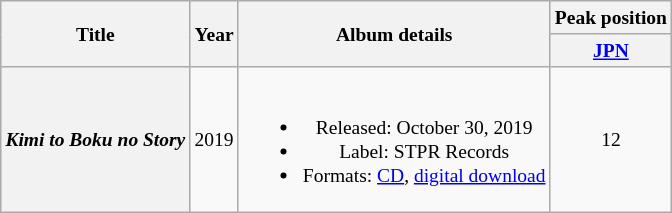<table class="wikitable plainrowheaders" style="font-size:small; text-align:center">
<tr>
<th scope="col" rowspan="2">Title</th>
<th scope="col" rowspan="2">Year</th>
<th scope="col" rowspan="2">Album details</th>
<th scope="col" colspan="1">Peak position</th>
</tr>
<tr>
<th><a href='#'>JPN</a></th>
</tr>
<tr>
<th scope="row"><em>Kimi to Boku no Story</em></th>
<td>2019</td>
<td><br><ul><li>Released: October 30, 2019</li><li>Label: STPR Records</li><li>Formats: <a href='#'>CD</a>, <a href='#'>digital download</a></li></ul></td>
<td>12</td>
</tr>
</table>
